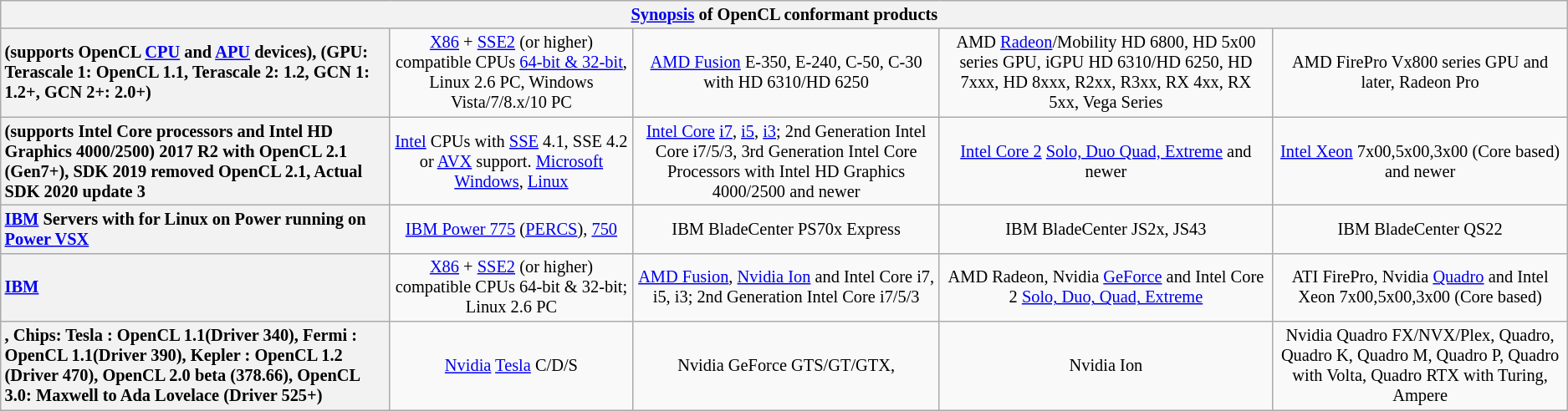<table class="wikitable sortable" style="font-size: 85%; text-align: center">
<tr>
<th colspan=5><a href='#'>Synopsis</a> of OpenCL conformant products</th>
</tr>
<tr>
<th style="text-align:left"> (supports OpenCL <a href='#'>CPU</a> and <a href='#'>APU</a> devices), (GPU: Terascale 1: OpenCL 1.1, Terascale 2: 1.2, GCN 1: 1.2+, GCN 2+: 2.0+)</th>
<td><a href='#'>X86</a> + <a href='#'>SSE2</a> (or higher) compatible CPUs <a href='#'>64-bit & 32-bit</a>, Linux 2.6 PC, Windows Vista/7/8.x/10 PC</td>
<td><a href='#'>AMD Fusion</a> E-350, E-240, C-50, C-30 with HD 6310/HD 6250</td>
<td>AMD <a href='#'>Radeon</a>/Mobility HD 6800, HD 5x00 series GPU, iGPU HD 6310/HD 6250, HD 7xxx, HD 8xxx, R2xx, R3xx, RX 4xx, RX 5xx, Vega Series</td>
<td>AMD FirePro Vx800 series GPU and later, Radeon Pro</td>
</tr>
<tr>
<th style="text-align:left"> (supports Intel Core processors and Intel HD Graphics 4000/2500) 2017 R2 with OpenCL 2.1 (Gen7+), SDK 2019 removed OpenCL 2.1, Actual SDK 2020 update 3</th>
<td><a href='#'>Intel</a> CPUs with <a href='#'>SSE</a> 4.1, SSE 4.2 or <a href='#'>AVX</a> support. <a href='#'>Microsoft Windows</a>, <a href='#'>Linux</a></td>
<td><a href='#'>Intel Core</a> <a href='#'>i7</a>, <a href='#'>i5</a>, <a href='#'>i3</a>; 2nd Generation Intel Core i7/5/3, 3rd Generation Intel Core Processors with Intel HD Graphics 4000/2500 and newer</td>
<td><a href='#'>Intel Core 2</a> <a href='#'>Solo, Duo Quad, Extreme</a> and newer</td>
<td><a href='#'>Intel Xeon</a> 7x00,5x00,3x00 (Core based) and newer</td>
</tr>
<tr>
<th style="text-align:left"><a href='#'>IBM</a> Servers with   for Linux on Power running on <a href='#'>Power VSX</a></th>
<td><a href='#'>IBM Power 775</a> (<a href='#'>PERCS</a>), <a href='#'>750</a></td>
<td>IBM BladeCenter PS70x Express</td>
<td>IBM BladeCenter JS2x, JS43</td>
<td>IBM BladeCenter QS22</td>
</tr>
<tr>
<th style="text-align:left"><a href='#'>IBM</a>  <br></th>
<td><a href='#'>X86</a> + <a href='#'>SSE2</a> (or higher) compatible CPUs 64-bit & 32-bit; Linux 2.6 PC</td>
<td><a href='#'>AMD Fusion</a>, <a href='#'>Nvidia Ion</a> and Intel Core i7, i5, i3; 2nd Generation Intel Core i7/5/3</td>
<td>AMD Radeon, Nvidia <a href='#'>GeForce</a> and Intel Core 2 <a href='#'>Solo, Duo, Quad, Extreme</a></td>
<td>ATI FirePro, Nvidia <a href='#'>Quadro</a> and Intel Xeon 7x00,5x00,3x00 (Core based)</td>
</tr>
<tr>
<th style="text-align:left">, Chips: Tesla : OpenCL 1.1(Driver 340), Fermi : OpenCL 1.1(Driver 390), Kepler : OpenCL 1.2 (Driver 470), OpenCL 2.0 beta (378.66), OpenCL 3.0: Maxwell to Ada Lovelace (Driver 525+)</th>
<td><a href='#'>Nvidia</a> <a href='#'>Tesla</a> C/D/S</td>
<td>Nvidia GeForce GTS/GT/GTX,</td>
<td>Nvidia Ion</td>
<td>Nvidia Quadro FX/NVX/Plex, Quadro, Quadro K, Quadro M, Quadro P, Quadro with Volta, Quadro RTX with Turing, Ampere</td>
</tr>
</table>
